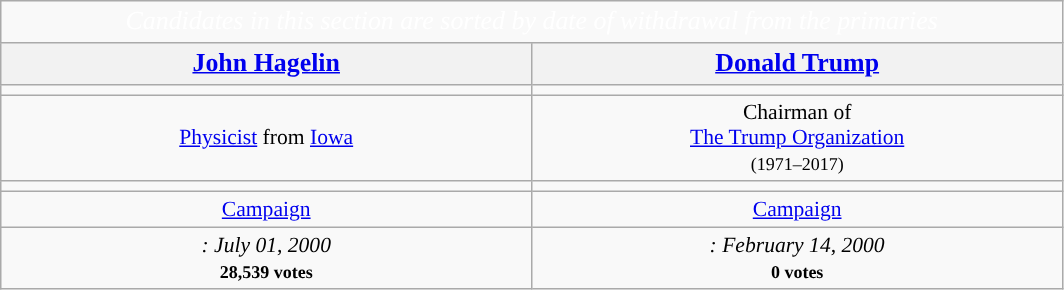<table class="wikitable mw-collapsible mw-collapsed" style="font-size:90%;">
<tr>
<td colspan="9" style="text-align:center; width:700px; font-size:120%; color:white; background:"><em>Candidates in this section are sorted by date of withdrawal from the primaries</em></td>
</tr>
<tr style="text-align:center">
<th scope="col" style="width:10em; font-size:120%;"><a href='#'>John Hagelin</a></th>
<th scope="col" style="width:10em; font-size:120%;"><a href='#'>Donald Trump</a></th>
</tr>
<tr style="text-align:center">
<td></td>
<td></td>
</tr>
<tr style="text-align:center">
<td><a href='#'>Physicist</a> from <a href='#'>Iowa</a></td>
<td>Chairman of<br><a href='#'>The Trump Organization</a><br><small>(1971–2017)</small></td>
</tr>
<tr style="text-align:center">
<td></td>
<td></td>
</tr>
<tr style="text-align:center">
<td><a href='#'>Campaign</a></td>
<td><a href='#'>Campaign</a></td>
</tr>
<tr style="text-align:center">
<td><em>: July 01, 2000</em><br><small><strong>28,539 votes</strong></small></td>
<td><em>: February 14, 2000</em><br><small><strong>0 votes</strong></small></td>
</tr>
</table>
